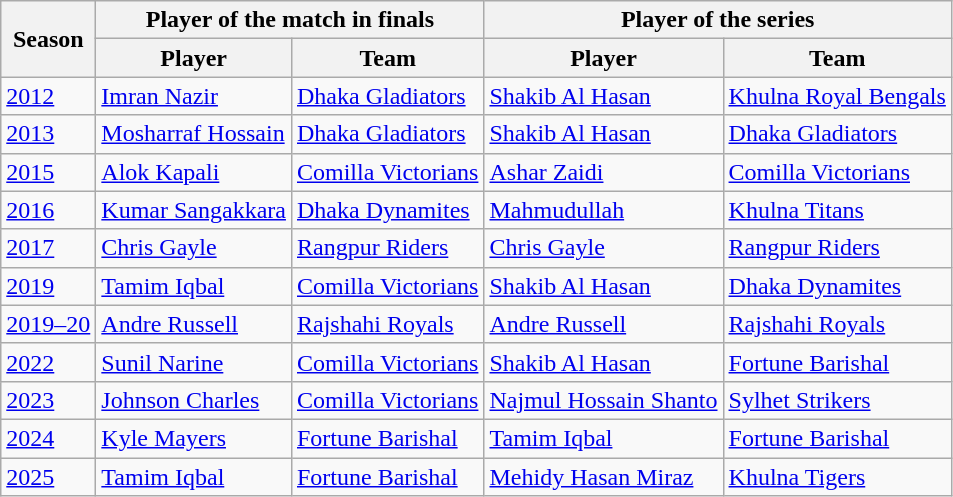<table class="wikitable" style="align:center">
<tr>
<th rowspan=2>Season</th>
<th colspan=2>Player of the match in finals</th>
<th colspan=2>Player of the series</th>
</tr>
<tr>
<th>Player</th>
<th>Team</th>
<th>Player</th>
<th>Team</th>
</tr>
<tr>
<td><a href='#'>2012</a></td>
<td><a href='#'>Imran Nazir</a></td>
<td><a href='#'>Dhaka Gladiators</a></td>
<td><a href='#'>Shakib Al Hasan</a></td>
<td><a href='#'>Khulna Royal Bengals</a></td>
</tr>
<tr>
<td><a href='#'>2013</a></td>
<td><a href='#'>Mosharraf Hossain</a></td>
<td><a href='#'>Dhaka Gladiators</a></td>
<td><a href='#'>Shakib Al Hasan</a></td>
<td><a href='#'>Dhaka Gladiators</a></td>
</tr>
<tr>
<td><a href='#'>2015</a></td>
<td><a href='#'>Alok Kapali</a></td>
<td><a href='#'>Comilla Victorians</a></td>
<td><a href='#'>Ashar Zaidi</a></td>
<td><a href='#'>Comilla Victorians</a></td>
</tr>
<tr>
<td><a href='#'>2016</a></td>
<td><a href='#'>Kumar Sangakkara</a></td>
<td><a href='#'>Dhaka Dynamites</a></td>
<td><a href='#'>Mahmudullah</a></td>
<td><a href='#'>Khulna Titans</a></td>
</tr>
<tr>
<td><a href='#'>2017</a></td>
<td><a href='#'>Chris Gayle</a></td>
<td><a href='#'>Rangpur Riders</a></td>
<td><a href='#'>Chris Gayle</a></td>
<td><a href='#'>Rangpur Riders</a></td>
</tr>
<tr>
<td><a href='#'>2019</a></td>
<td><a href='#'>Tamim Iqbal</a></td>
<td><a href='#'>Comilla Victorians</a></td>
<td><a href='#'>Shakib Al Hasan</a></td>
<td><a href='#'>Dhaka Dynamites</a></td>
</tr>
<tr>
<td><a href='#'>2019–20</a></td>
<td><a href='#'>Andre Russell</a></td>
<td><a href='#'>Rajshahi Royals</a></td>
<td><a href='#'>Andre Russell</a></td>
<td><a href='#'>Rajshahi Royals</a></td>
</tr>
<tr>
<td><a href='#'>2022</a></td>
<td><a href='#'>Sunil Narine</a></td>
<td><a href='#'>Comilla Victorians</a></td>
<td><a href='#'>Shakib Al Hasan</a></td>
<td><a href='#'>Fortune Barishal</a></td>
</tr>
<tr>
<td><a href='#'>2023</a></td>
<td><a href='#'>Johnson Charles</a></td>
<td><a href='#'>Comilla Victorians</a></td>
<td><a href='#'>Najmul Hossain Shanto</a></td>
<td><a href='#'>Sylhet Strikers</a></td>
</tr>
<tr>
<td><a href='#'>2024</a></td>
<td><a href='#'>Kyle Mayers</a></td>
<td><a href='#'>Fortune Barishal</a></td>
<td><a href='#'>Tamim Iqbal</a></td>
<td><a href='#'>Fortune Barishal</a></td>
</tr>
<tr>
<td><a href='#'>2025</a></td>
<td><a href='#'>Tamim Iqbal</a></td>
<td><a href='#'>Fortune Barishal</a></td>
<td><a href='#'>Mehidy Hasan Miraz</a></td>
<td><a href='#'>Khulna Tigers</a></td>
</tr>
</table>
